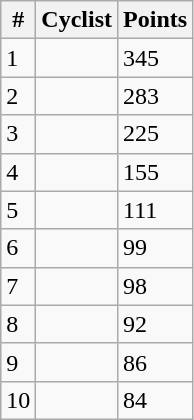<table class="wikitable">
<tr>
<th>#</th>
<th>Cyclist</th>
<th>Points</th>
</tr>
<tr>
<td>1</td>
<td align=left></td>
<td>345</td>
</tr>
<tr>
<td>2</td>
<td align=left></td>
<td>283</td>
</tr>
<tr>
<td>3</td>
<td align=left></td>
<td>225</td>
</tr>
<tr>
<td>4</td>
<td align=left></td>
<td>155</td>
</tr>
<tr>
<td>5</td>
<td align=left></td>
<td>111</td>
</tr>
<tr>
<td>6</td>
<td align=left></td>
<td>99</td>
</tr>
<tr>
<td>7</td>
<td align=left></td>
<td>98</td>
</tr>
<tr>
<td>8</td>
<td align=left></td>
<td>92</td>
</tr>
<tr>
<td>9</td>
<td align=left></td>
<td>86</td>
</tr>
<tr>
<td>10</td>
<td align=left></td>
<td>84</td>
</tr>
</table>
